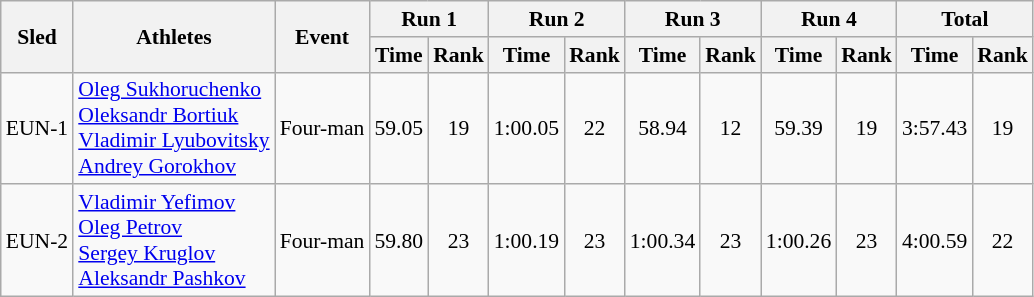<table class="wikitable"  border="1" style="font-size:90%">
<tr>
<th rowspan="2">Sled</th>
<th rowspan="2">Athletes</th>
<th rowspan="2">Event</th>
<th colspan="2">Run 1</th>
<th colspan="2">Run 2</th>
<th colspan="2">Run 3</th>
<th colspan="2">Run 4</th>
<th colspan="2">Total</th>
</tr>
<tr>
<th>Time</th>
<th>Rank</th>
<th>Time</th>
<th>Rank</th>
<th>Time</th>
<th>Rank</th>
<th>Time</th>
<th>Rank</th>
<th>Time</th>
<th>Rank</th>
</tr>
<tr>
<td align="center">EUN-1</td>
<td> <a href='#'>Oleg Sukhoruchenko</a><br> <a href='#'>Oleksandr Bortiuk</a><br> <a href='#'>Vladimir Lyubovitsky</a><br> <a href='#'>Andrey Gorokhov</a></td>
<td>Four-man</td>
<td align="center">59.05</td>
<td align="center">19</td>
<td align="center">1:00.05</td>
<td align="center">22</td>
<td align="center">58.94</td>
<td align="center">12</td>
<td align="center">59.39</td>
<td align="center">19</td>
<td align="center">3:57.43</td>
<td align="center">19</td>
</tr>
<tr>
<td align="center">EUN-2</td>
<td> <a href='#'>Vladimir Yefimov</a><br> <a href='#'>Oleg Petrov</a><br> <a href='#'>Sergey Kruglov</a><br> <a href='#'>Aleksandr Pashkov</a></td>
<td>Four-man</td>
<td align="center">59.80</td>
<td align="center">23</td>
<td align="center">1:00.19</td>
<td align="center">23</td>
<td align="center">1:00.34</td>
<td align="center">23</td>
<td align="center">1:00.26</td>
<td align="center">23</td>
<td align="center">4:00.59</td>
<td align="center">22</td>
</tr>
</table>
